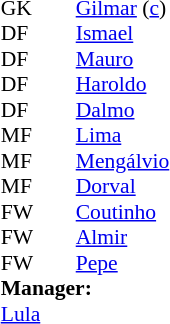<table style="font-size:90%; margin:0.2em auto;" cellspacing="0" cellpadding="0">
<tr>
<th width="25"></th>
<th width="25"></th>
</tr>
<tr>
<td>GK</td>
<td></td>
<td> <a href='#'>Gilmar</a> (<a href='#'>c</a>)</td>
</tr>
<tr>
<td>DF</td>
<td></td>
<td> <a href='#'>Ismael</a></td>
<td></td>
</tr>
<tr>
<td>DF</td>
<td></td>
<td> <a href='#'>Mauro</a></td>
</tr>
<tr>
<td>DF</td>
<td></td>
<td> <a href='#'>Haroldo</a></td>
</tr>
<tr>
<td>DF</td>
<td></td>
<td> <a href='#'>Dalmo</a></td>
</tr>
<tr>
<td>MF</td>
<td></td>
<td> <a href='#'>Lima</a></td>
</tr>
<tr>
<td>MF</td>
<td></td>
<td> <a href='#'>Mengálvio</a></td>
</tr>
<tr>
<td>MF</td>
<td></td>
<td> <a href='#'>Dorval</a></td>
</tr>
<tr>
<td>FW</td>
<td></td>
<td> <a href='#'>Coutinho</a></td>
</tr>
<tr>
<td>FW</td>
<td></td>
<td> <a href='#'>Almir</a></td>
</tr>
<tr>
<td>FW</td>
<td></td>
<td> <a href='#'>Pepe</a></td>
</tr>
<tr>
<td colspan=3><strong>Manager:</strong></td>
</tr>
<tr>
<td colspan=4> <a href='#'>Lula</a></td>
</tr>
</table>
